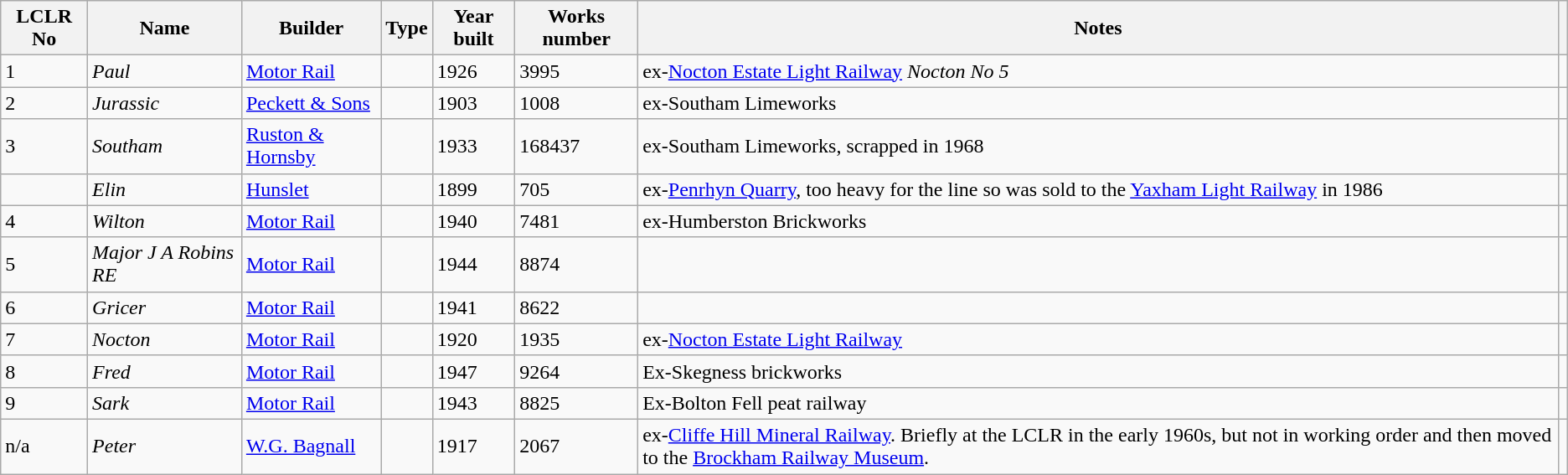<table class="wikitable">
<tr>
<th>LCLR No</th>
<th>Name</th>
<th>Builder</th>
<th>Type</th>
<th>Year built</th>
<th>Works number</th>
<th>Notes</th>
<th></th>
</tr>
<tr>
<td>1</td>
<td><em>Paul</em></td>
<td><a href='#'>Motor Rail</a></td>
<td></td>
<td>1926</td>
<td>3995</td>
<td>ex-<a href='#'>Nocton Estate Light Railway</a> <em>Nocton No 5</em></td>
<td></td>
</tr>
<tr>
<td>2</td>
<td><em>Jurassic</em></td>
<td><a href='#'>Peckett & Sons</a></td>
<td></td>
<td>1903</td>
<td>1008</td>
<td>ex-Southam Limeworks</td>
<td></td>
</tr>
<tr>
<td>3</td>
<td><em>Southam</em></td>
<td><a href='#'>Ruston & Hornsby</a></td>
<td></td>
<td>1933</td>
<td>168437</td>
<td>ex-Southam Limeworks, scrapped in 1968</td>
<td></td>
</tr>
<tr>
<td></td>
<td><em>Elin</em></td>
<td><a href='#'>Hunslet</a></td>
<td></td>
<td>1899</td>
<td>705</td>
<td>ex-<a href='#'>Penrhyn Quarry</a>, too heavy for the line so was sold to the <a href='#'>Yaxham Light Railway</a> in 1986</td>
<td></td>
</tr>
<tr>
<td>4</td>
<td><em>Wilton</em></td>
<td><a href='#'>Motor Rail</a></td>
<td></td>
<td>1940</td>
<td>7481</td>
<td>ex-Humberston Brickworks</td>
<td></td>
</tr>
<tr>
<td>5</td>
<td><em>Major J A Robins RE</em></td>
<td><a href='#'>Motor Rail</a></td>
<td></td>
<td>1944</td>
<td>8874</td>
<td></td>
<td></td>
</tr>
<tr>
<td>6</td>
<td><em>Gricer</em></td>
<td><a href='#'>Motor Rail</a></td>
<td></td>
<td>1941</td>
<td>8622</td>
<td></td>
<td></td>
</tr>
<tr>
<td>7</td>
<td><em>Nocton</em></td>
<td><a href='#'>Motor Rail</a></td>
<td></td>
<td>1920</td>
<td>1935</td>
<td>ex-<a href='#'>Nocton Estate Light Railway</a></td>
<td></td>
</tr>
<tr>
<td>8</td>
<td><em>Fred</em></td>
<td><a href='#'>Motor Rail</a></td>
<td></td>
<td>1947</td>
<td>9264</td>
<td>Ex-Skegness brickworks</td>
<td></td>
</tr>
<tr>
<td>9</td>
<td><em>Sark</em></td>
<td><a href='#'>Motor Rail</a></td>
<td></td>
<td>1943</td>
<td>8825</td>
<td>Ex-Bolton Fell peat railway</td>
<td></td>
</tr>
<tr>
<td>n/a</td>
<td><em>Peter</em></td>
<td><a href='#'>W.G. Bagnall</a></td>
<td></td>
<td>1917</td>
<td>2067</td>
<td>ex-<a href='#'>Cliffe Hill Mineral Railway</a>. Briefly at the LCLR in the early 1960s, but not in working order and then moved to the <a href='#'>Brockham Railway Museum</a>.</td>
<td></td>
</tr>
</table>
